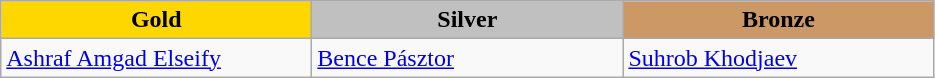<table class="wikitable" style="text-align:left">
<tr align="center">
<td width=200 bgcolor=gold><strong>Gold</strong></td>
<td width=200 bgcolor=silver><strong>Silver</strong></td>
<td width=200 bgcolor=CC9966><strong>Bronze</strong></td>
</tr>
<tr>
<td><a href='#'>Ashraf Amgad Elseify</a><br></td>
<td><a href='#'>Bence Pásztor</a><br></td>
<td><a href='#'>Suhrob Khodjaev</a><br></td>
</tr>
</table>
